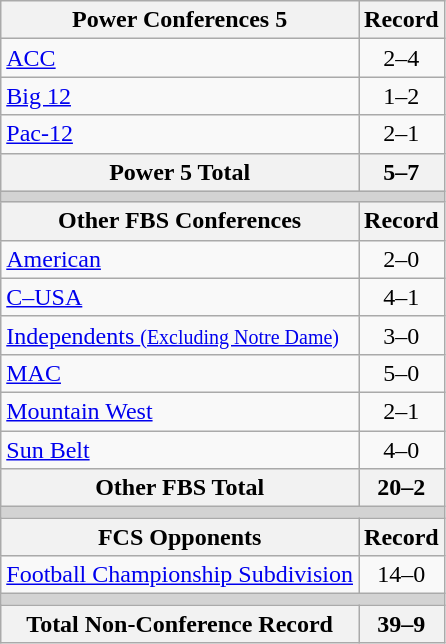<table class="wikitable">
<tr>
<th>Power Conferences 5</th>
<th>Record</th>
</tr>
<tr>
<td><a href='#'>ACC</a></td>
<td align=center>2–4</td>
</tr>
<tr>
<td><a href='#'>Big 12</a></td>
<td align=center>1–2</td>
</tr>
<tr>
<td><a href='#'>Pac-12</a></td>
<td align=center>2–1</td>
</tr>
<tr>
<th>Power 5 Total</th>
<th>5–7</th>
</tr>
<tr>
<th colspan="2" style="background:lightgrey;"></th>
</tr>
<tr>
<th>Other FBS Conferences</th>
<th>Record</th>
</tr>
<tr>
<td><a href='#'>American</a></td>
<td align=center>2–0</td>
</tr>
<tr>
<td><a href='#'>C–USA</a></td>
<td align=center>4–1</td>
</tr>
<tr>
<td><a href='#'>Independents <small>(Excluding Notre Dame)</small></a></td>
<td align=center>3–0</td>
</tr>
<tr>
<td><a href='#'>MAC</a></td>
<td align=center>5–0</td>
</tr>
<tr>
<td><a href='#'>Mountain West</a></td>
<td align=center>2–1</td>
</tr>
<tr>
<td><a href='#'>Sun Belt</a></td>
<td align=center>4–0</td>
</tr>
<tr>
<th>Other FBS Total</th>
<th>20–2</th>
</tr>
<tr>
<th colspan="2" style="background:lightgrey;"></th>
</tr>
<tr>
<th>FCS Opponents</th>
<th>Record</th>
</tr>
<tr>
<td><a href='#'>Football Championship Subdivision</a></td>
<td align=center>14–0</td>
</tr>
<tr>
<th colspan="2" style="background:lightgrey;"></th>
</tr>
<tr>
<th>Total Non-Conference Record</th>
<th>39–9</th>
</tr>
</table>
